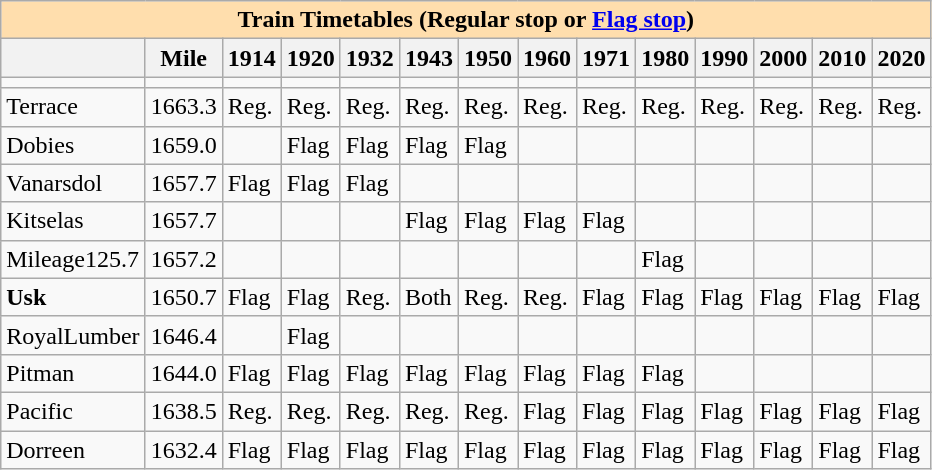<table class="wikitable">
<tr>
<th colspan="14" style="background:#ffdead;">Train Timetables (Regular stop or <a href='#'>Flag stop</a>)</th>
</tr>
<tr>
<th></th>
<th>Mile</th>
<th>1914</th>
<th>1920</th>
<th>1932</th>
<th>1943</th>
<th>1950</th>
<th>1960</th>
<th>1971</th>
<th>1980</th>
<th>1990</th>
<th>2000</th>
<th>2010</th>
<th>2020</th>
</tr>
<tr>
<td></td>
<td></td>
<td></td>
<td></td>
<td></td>
<td></td>
<td></td>
<td></td>
<td></td>
<td></td>
<td></td>
<td></td>
<td></td>
<td></td>
</tr>
<tr>
<td>Terrace</td>
<td>1663.3</td>
<td>Reg.</td>
<td>Reg.</td>
<td>Reg.</td>
<td>Reg.</td>
<td>Reg.</td>
<td>Reg.</td>
<td>Reg.</td>
<td>Reg.</td>
<td>Reg.</td>
<td>Reg.</td>
<td>Reg.</td>
<td>Reg.</td>
</tr>
<tr>
<td>Dobies</td>
<td>1659.0</td>
<td></td>
<td>Flag</td>
<td>Flag</td>
<td>Flag</td>
<td>Flag</td>
<td></td>
<td></td>
<td></td>
<td></td>
<td></td>
<td></td>
<td></td>
</tr>
<tr>
<td>Vanarsdol</td>
<td>1657.7</td>
<td>Flag</td>
<td>Flag</td>
<td>Flag</td>
<td></td>
<td></td>
<td></td>
<td></td>
<td></td>
<td></td>
<td></td>
<td></td>
<td></td>
</tr>
<tr>
<td>Kitselas</td>
<td>1657.7</td>
<td></td>
<td></td>
<td></td>
<td>Flag</td>
<td>Flag</td>
<td>Flag</td>
<td>Flag</td>
<td></td>
<td></td>
<td></td>
<td></td>
<td></td>
</tr>
<tr>
<td>Mileage125.7</td>
<td>1657.2</td>
<td></td>
<td></td>
<td></td>
<td></td>
<td></td>
<td></td>
<td></td>
<td>Flag</td>
<td></td>
<td></td>
<td></td>
<td></td>
</tr>
<tr>
<td><strong>Usk</strong></td>
<td>1650.7</td>
<td>Flag</td>
<td>Flag</td>
<td>Reg.</td>
<td>Both</td>
<td>Reg.</td>
<td>Reg.</td>
<td>Flag</td>
<td>Flag</td>
<td>Flag</td>
<td>Flag</td>
<td>Flag</td>
<td>Flag</td>
</tr>
<tr>
<td>RoyalLumber</td>
<td>1646.4</td>
<td></td>
<td>Flag</td>
<td></td>
<td></td>
<td></td>
<td></td>
<td></td>
<td></td>
<td></td>
<td></td>
<td></td>
<td></td>
</tr>
<tr>
<td>Pitman</td>
<td>1644.0</td>
<td>Flag</td>
<td>Flag</td>
<td>Flag</td>
<td>Flag</td>
<td>Flag</td>
<td>Flag</td>
<td>Flag</td>
<td>Flag</td>
<td></td>
<td></td>
<td></td>
<td></td>
</tr>
<tr>
<td>Pacific</td>
<td>1638.5</td>
<td>Reg.</td>
<td>Reg.</td>
<td>Reg.</td>
<td>Reg.</td>
<td>Reg.</td>
<td>Flag</td>
<td>Flag</td>
<td>Flag</td>
<td>Flag</td>
<td>Flag</td>
<td>Flag</td>
<td>Flag</td>
</tr>
<tr>
<td>Dorreen</td>
<td>1632.4</td>
<td>Flag</td>
<td>Flag</td>
<td>Flag</td>
<td>Flag</td>
<td>Flag</td>
<td>Flag</td>
<td>Flag</td>
<td>Flag</td>
<td>Flag</td>
<td>Flag</td>
<td>Flag</td>
<td>Flag</td>
</tr>
</table>
